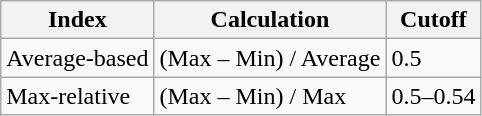<table class="wikitable">
<tr>
<th>Index</th>
<th>Calculation</th>
<th>Cutoff</th>
</tr>
<tr>
<td>Average-based</td>
<td>(Max – Min) / Average</td>
<td>0.5</td>
</tr>
<tr>
<td>Max-relative</td>
<td>(Max – Min) / Max</td>
<td>0.5–0.54</td>
</tr>
</table>
